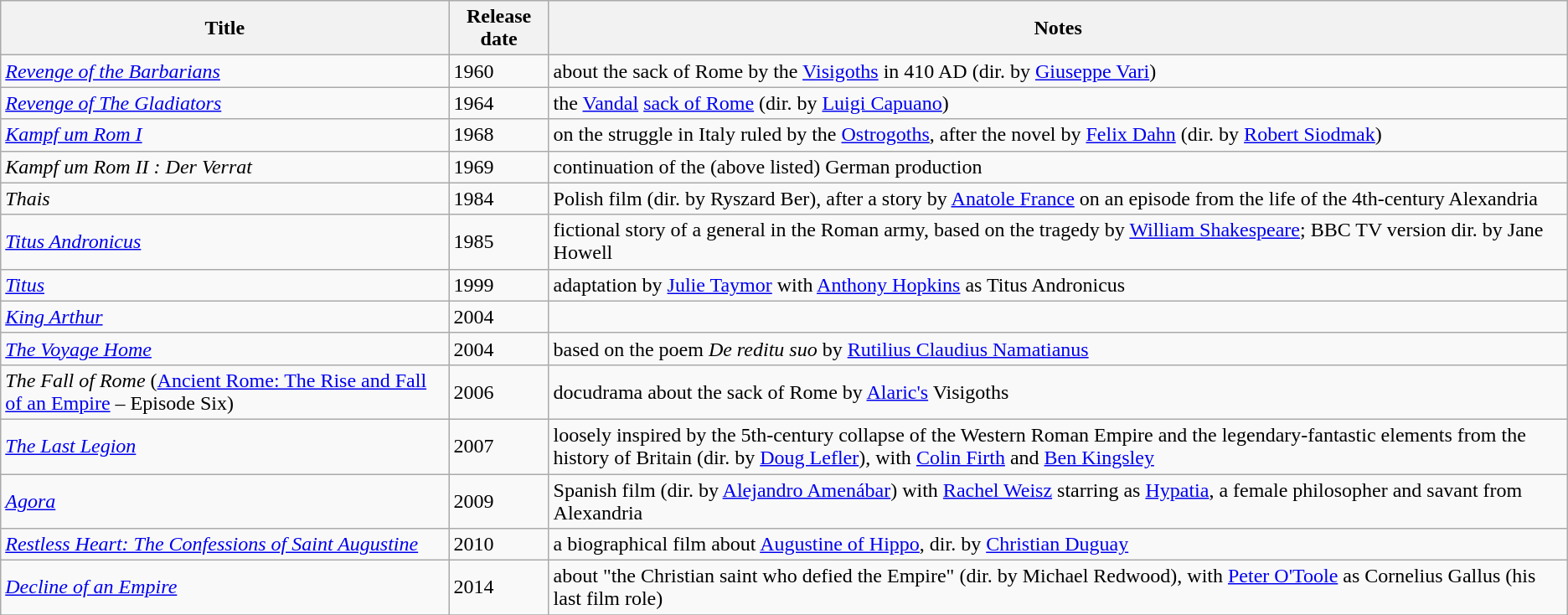<table class="wikitable sortable">
<tr>
<th scope="col">Title</th>
<th scope="col">Release date</th>
<th scope="col" class="unsortable">Notes</th>
</tr>
<tr>
<td><em><a href='#'>Revenge of the Barbarians</a></em></td>
<td>1960</td>
<td>about the sack of Rome by the <a href='#'>Visigoths</a> in 410 AD (dir. by <a href='#'>Giuseppe Vari</a>)</td>
</tr>
<tr>
<td><em><a href='#'>Revenge of The Gladiators</a></em></td>
<td>1964</td>
<td>the <a href='#'>Vandal</a> <a href='#'>sack of Rome</a> (dir. by <a href='#'>Luigi Capuano</a>)</td>
</tr>
<tr>
<td><em><a href='#'>Kampf um Rom I</a></em></td>
<td>1968</td>
<td>on the struggle in Italy ruled by the <a href='#'>Ostrogoths</a>, after the novel by <a href='#'>Felix Dahn</a> (dir. by <a href='#'>Robert Siodmak</a>)</td>
</tr>
<tr>
<td><em>Kampf um Rom II : Der Verrat</em></td>
<td>1969</td>
<td>continuation of the (above listed) German production</td>
</tr>
<tr>
<td><em>Thais</em></td>
<td>1984</td>
<td>Polish film (dir. by Ryszard Ber), after a story by <a href='#'>Anatole France</a> on an episode from the life of the 4th-century Alexandria</td>
</tr>
<tr>
<td><em><a href='#'>Titus Andronicus</a></em></td>
<td>1985</td>
<td>fictional story of a general in the Roman army, based on the tragedy by <a href='#'>William Shakespeare</a>; BBC TV version dir. by Jane Howell</td>
</tr>
<tr>
<td><em><a href='#'>Titus</a></em></td>
<td>1999</td>
<td>adaptation by <a href='#'>Julie Taymor</a> with <a href='#'>Anthony Hopkins</a> as Titus Andronicus</td>
</tr>
<tr>
<td><em><a href='#'>King Arthur</a></em></td>
<td>2004</td>
<td></td>
</tr>
<tr>
<td><em><a href='#'>The Voyage Home</a></em></td>
<td>2004</td>
<td>based on the poem <em>De reditu suo</em> by <a href='#'>Rutilius Claudius Namatianus</a></td>
</tr>
<tr>
<td><em>The Fall of Rome</em> (<a href='#'>Ancient Rome: The Rise and Fall of an Empire</a> – Episode Six)</td>
<td>2006</td>
<td>docudrama about the sack of Rome by <a href='#'>Alaric's</a> Visigoths</td>
</tr>
<tr>
<td><em><a href='#'>The Last Legion</a></em></td>
<td>2007</td>
<td>loosely inspired by the 5th-century collapse of the Western Roman Empire and the legendary-fantastic elements from the history of Britain (dir. by <a href='#'>Doug Lefler</a>), with <a href='#'>Colin Firth</a> and <a href='#'>Ben Kingsley</a></td>
</tr>
<tr>
<td><em><a href='#'>Agora</a></em></td>
<td>2009</td>
<td>Spanish film (dir. by <a href='#'>Alejandro Amenábar</a>) with <a href='#'>Rachel Weisz</a> starring as <a href='#'>Hypatia</a>, a female philosopher and savant from Alexandria</td>
</tr>
<tr>
<td><em><a href='#'>Restless Heart: The Confessions of Saint Augustine</a></em></td>
<td>2010</td>
<td>a biographical film about <a href='#'>Augustine of Hippo</a>, dir. by <a href='#'>Christian Duguay</a></td>
</tr>
<tr>
<td><em><a href='#'>Decline of an Empire</a></em></td>
<td>2014</td>
<td>about "the Christian saint who defied the Empire" (dir. by Michael Redwood), with <a href='#'>Peter O'Toole</a> as Cornelius Gallus (his last film role)</td>
</tr>
<tr>
</tr>
</table>
